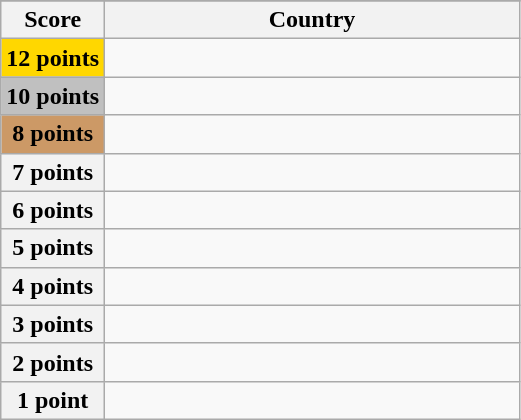<table class="wikitable">
<tr>
</tr>
<tr>
<th scope="col" width="20%">Score</th>
<th scope="col">Country</th>
</tr>
<tr>
<th scope="row" style="background:gold">12 points</th>
<td></td>
</tr>
<tr>
<th scope="row" style="background:silver">10 points</th>
<td></td>
</tr>
<tr>
<th scope="row" style="background:#CC9966">8 points</th>
<td></td>
</tr>
<tr>
<th scope="row">7 points</th>
<td></td>
</tr>
<tr>
<th scope="row">6 points</th>
<td></td>
</tr>
<tr>
<th scope="row">5 points</th>
<td></td>
</tr>
<tr>
<th scope="row">4 points</th>
<td></td>
</tr>
<tr>
<th scope="row">3 points</th>
<td></td>
</tr>
<tr>
<th scope="row">2 points</th>
<td></td>
</tr>
<tr>
<th scope="row">1 point</th>
<td></td>
</tr>
</table>
